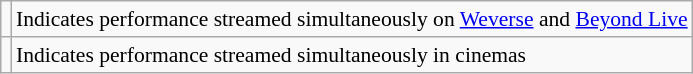<table class="wikitable sortable" style="font-size:90%;">
<tr>
<td></td>
<td>Indicates performance streamed simultaneously on <a href='#'>Weverse</a> and <a href='#'>Beyond Live</a></td>
</tr>
<tr>
<td></td>
<td>Indicates performance streamed simultaneously in cinemas</td>
</tr>
</table>
